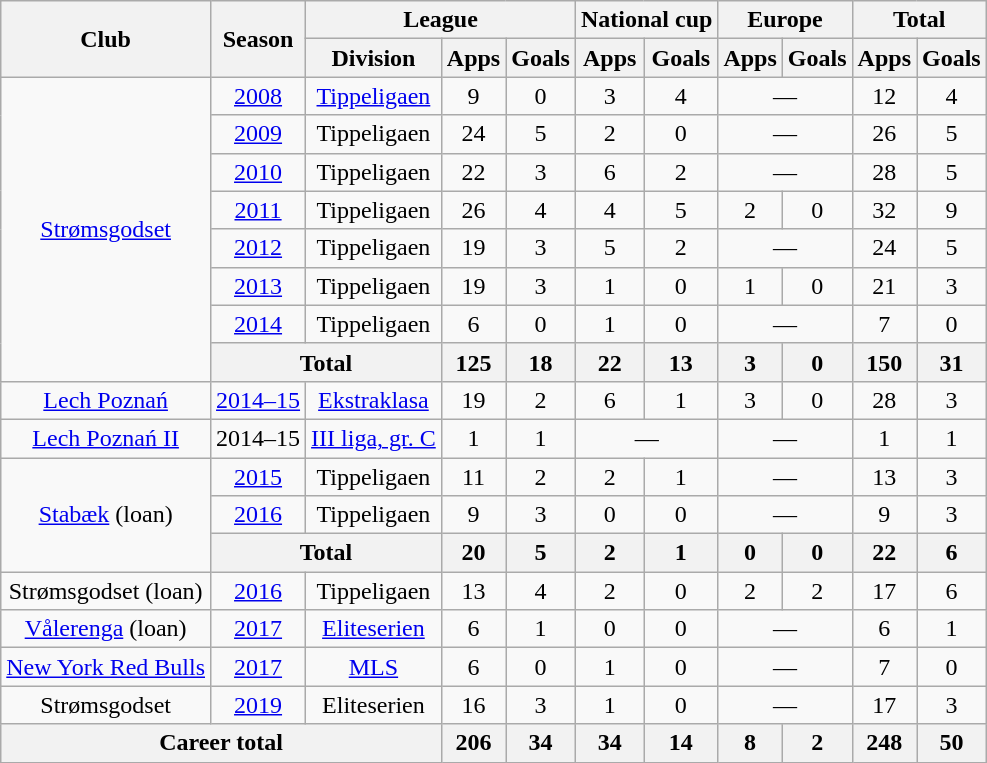<table class="wikitable" style="text-align: center;">
<tr>
<th rowspan="2">Club</th>
<th rowspan="2">Season</th>
<th colspan="3">League</th>
<th colspan="2">National cup</th>
<th colspan="2">Europe</th>
<th colspan="2">Total</th>
</tr>
<tr>
<th>Division</th>
<th>Apps</th>
<th>Goals</th>
<th>Apps</th>
<th>Goals</th>
<th>Apps</th>
<th>Goals</th>
<th>Apps</th>
<th>Goals</th>
</tr>
<tr>
<td rowspan="8"><a href='#'>Strømsgodset</a></td>
<td><a href='#'>2008</a></td>
<td><a href='#'>Tippeligaen</a></td>
<td>9</td>
<td>0</td>
<td>3</td>
<td>4</td>
<td colspan="2">—</td>
<td>12</td>
<td>4</td>
</tr>
<tr>
<td><a href='#'>2009</a></td>
<td>Tippeligaen</td>
<td>24</td>
<td>5</td>
<td>2</td>
<td>0</td>
<td colspan="2">—</td>
<td>26</td>
<td>5</td>
</tr>
<tr>
<td><a href='#'>2010</a></td>
<td>Tippeligaen</td>
<td>22</td>
<td>3</td>
<td>6</td>
<td>2</td>
<td colspan="2">—</td>
<td>28</td>
<td>5</td>
</tr>
<tr>
<td><a href='#'>2011</a></td>
<td>Tippeligaen</td>
<td>26</td>
<td>4</td>
<td>4</td>
<td>5</td>
<td>2</td>
<td>0</td>
<td>32</td>
<td>9</td>
</tr>
<tr>
<td><a href='#'>2012</a></td>
<td>Tippeligaen</td>
<td>19</td>
<td>3</td>
<td>5</td>
<td>2</td>
<td colspan="2">—</td>
<td>24</td>
<td>5</td>
</tr>
<tr>
<td><a href='#'>2013</a></td>
<td>Tippeligaen</td>
<td>19</td>
<td>3</td>
<td>1</td>
<td>0</td>
<td>1</td>
<td>0</td>
<td>21</td>
<td>3</td>
</tr>
<tr>
<td><a href='#'>2014</a></td>
<td>Tippeligaen</td>
<td>6</td>
<td>0</td>
<td>1</td>
<td>0</td>
<td colspan="2">—</td>
<td>7</td>
<td>0</td>
</tr>
<tr>
<th colspan="2">Total</th>
<th>125</th>
<th>18</th>
<th>22</th>
<th>13</th>
<th>3</th>
<th>0</th>
<th>150</th>
<th>31</th>
</tr>
<tr>
<td><a href='#'>Lech Poznań</a></td>
<td><a href='#'>2014–15</a></td>
<td><a href='#'>Ekstraklasa</a></td>
<td>19</td>
<td>2</td>
<td>6</td>
<td>1</td>
<td>3</td>
<td>0</td>
<td>28</td>
<td>3</td>
</tr>
<tr>
<td><a href='#'>Lech Poznań II</a></td>
<td>2014–15</td>
<td><a href='#'>III liga, gr. C</a></td>
<td>1</td>
<td>1</td>
<td colspan="2">—</td>
<td colspan="2">—</td>
<td>1</td>
<td>1</td>
</tr>
<tr>
<td rowspan="3"><a href='#'>Stabæk</a> (loan)</td>
<td><a href='#'>2015</a></td>
<td>Tippeligaen</td>
<td>11</td>
<td>2</td>
<td>2</td>
<td>1</td>
<td colspan="2">—</td>
<td>13</td>
<td>3</td>
</tr>
<tr>
<td><a href='#'>2016</a></td>
<td>Tippeligaen</td>
<td>9</td>
<td>3</td>
<td>0</td>
<td>0</td>
<td colspan="2">—</td>
<td>9</td>
<td>3</td>
</tr>
<tr>
<th colspan="2">Total</th>
<th>20</th>
<th>5</th>
<th>2</th>
<th>1</th>
<th>0</th>
<th>0</th>
<th>22</th>
<th>6</th>
</tr>
<tr>
<td>Strømsgodset (loan)</td>
<td><a href='#'>2016</a></td>
<td>Tippeligaen</td>
<td>13</td>
<td>4</td>
<td>2</td>
<td>0</td>
<td>2</td>
<td>2</td>
<td>17</td>
<td>6</td>
</tr>
<tr>
<td><a href='#'>Vålerenga</a> (loan)</td>
<td><a href='#'>2017</a></td>
<td><a href='#'>Eliteserien</a></td>
<td>6</td>
<td>1</td>
<td>0</td>
<td>0</td>
<td colspan="2">—</td>
<td>6</td>
<td>1</td>
</tr>
<tr>
<td><a href='#'>New York Red Bulls</a></td>
<td><a href='#'>2017</a></td>
<td><a href='#'>MLS</a></td>
<td>6</td>
<td>0</td>
<td>1</td>
<td>0</td>
<td colspan="2">—</td>
<td>7</td>
<td>0</td>
</tr>
<tr>
<td>Strømsgodset</td>
<td><a href='#'>2019</a></td>
<td>Eliteserien</td>
<td>16</td>
<td>3</td>
<td>1</td>
<td>0</td>
<td colspan="2">—</td>
<td>17</td>
<td>3</td>
</tr>
<tr>
<th colspan="3">Career total</th>
<th>206</th>
<th>34</th>
<th>34</th>
<th>14</th>
<th>8</th>
<th>2</th>
<th>248</th>
<th>50</th>
</tr>
</table>
